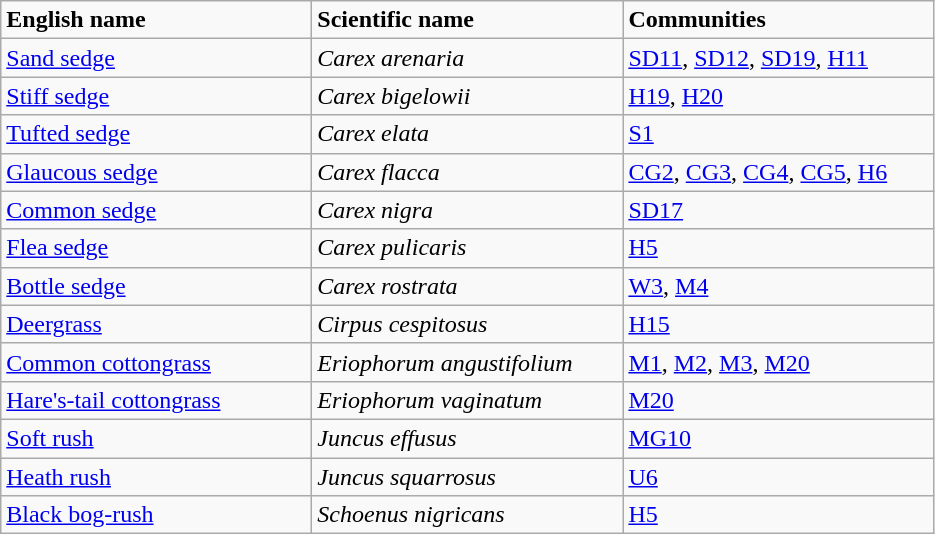<table class="wikitable">
<tr>
<td style="width:200px"><strong>English name</strong></td>
<td style="width:200px"><strong>Scientific name</strong></td>
<td style="width:200px"><strong>Communities</strong></td>
</tr>
<tr>
<td><a href='#'>Sand sedge</a></td>
<td><em>Carex arenaria</em></td>
<td><a href='#'>SD11</a>, <a href='#'>SD12</a>, <a href='#'>SD19</a>, <a href='#'>H11</a></td>
</tr>
<tr>
<td><a href='#'>Stiff sedge</a></td>
<td><em>Carex bigelowii</em></td>
<td><a href='#'>H19</a>, <a href='#'>H20</a></td>
</tr>
<tr>
<td><a href='#'>Tufted sedge</a></td>
<td><em>Carex elata</em></td>
<td><a href='#'>S1</a></td>
</tr>
<tr>
<td><a href='#'>Glaucous sedge</a></td>
<td><em>Carex flacca</em></td>
<td><a href='#'>CG2</a>, <a href='#'>CG3</a>, <a href='#'>CG4</a>, <a href='#'>CG5</a>, <a href='#'>H6</a></td>
</tr>
<tr>
<td><a href='#'>Common sedge</a></td>
<td><em>Carex nigra</em></td>
<td><a href='#'>SD17</a></td>
</tr>
<tr>
<td><a href='#'>Flea sedge</a></td>
<td><em>Carex pulicaris</em></td>
<td><a href='#'>H5</a></td>
</tr>
<tr>
<td><a href='#'>Bottle sedge</a></td>
<td><em>Carex rostrata</em></td>
<td><a href='#'>W3</a>, <a href='#'>M4</a></td>
</tr>
<tr>
<td><a href='#'>Deergrass</a></td>
<td><em> Cirpus cespitosus</em></td>
<td><a href='#'>H15</a></td>
</tr>
<tr>
<td><a href='#'>Common cottongrass</a></td>
<td><em>Eriophorum angustifolium</em></td>
<td><a href='#'>M1</a>, <a href='#'>M2</a>, <a href='#'>M3</a>, <a href='#'>M20</a></td>
</tr>
<tr>
<td><a href='#'>Hare's-tail cottongrass</a></td>
<td><em>Eriophorum vaginatum</em></td>
<td><a href='#'>M20</a></td>
</tr>
<tr>
<td><a href='#'>Soft rush</a></td>
<td><em>Juncus effusus</em></td>
<td><a href='#'>MG10</a></td>
</tr>
<tr>
<td><a href='#'>Heath rush</a></td>
<td><em>Juncus squarrosus</em></td>
<td><a href='#'>U6</a></td>
</tr>
<tr>
<td><a href='#'>Black bog-rush</a></td>
<td><em>Schoenus nigricans</em></td>
<td><a href='#'>H5</a></td>
</tr>
</table>
